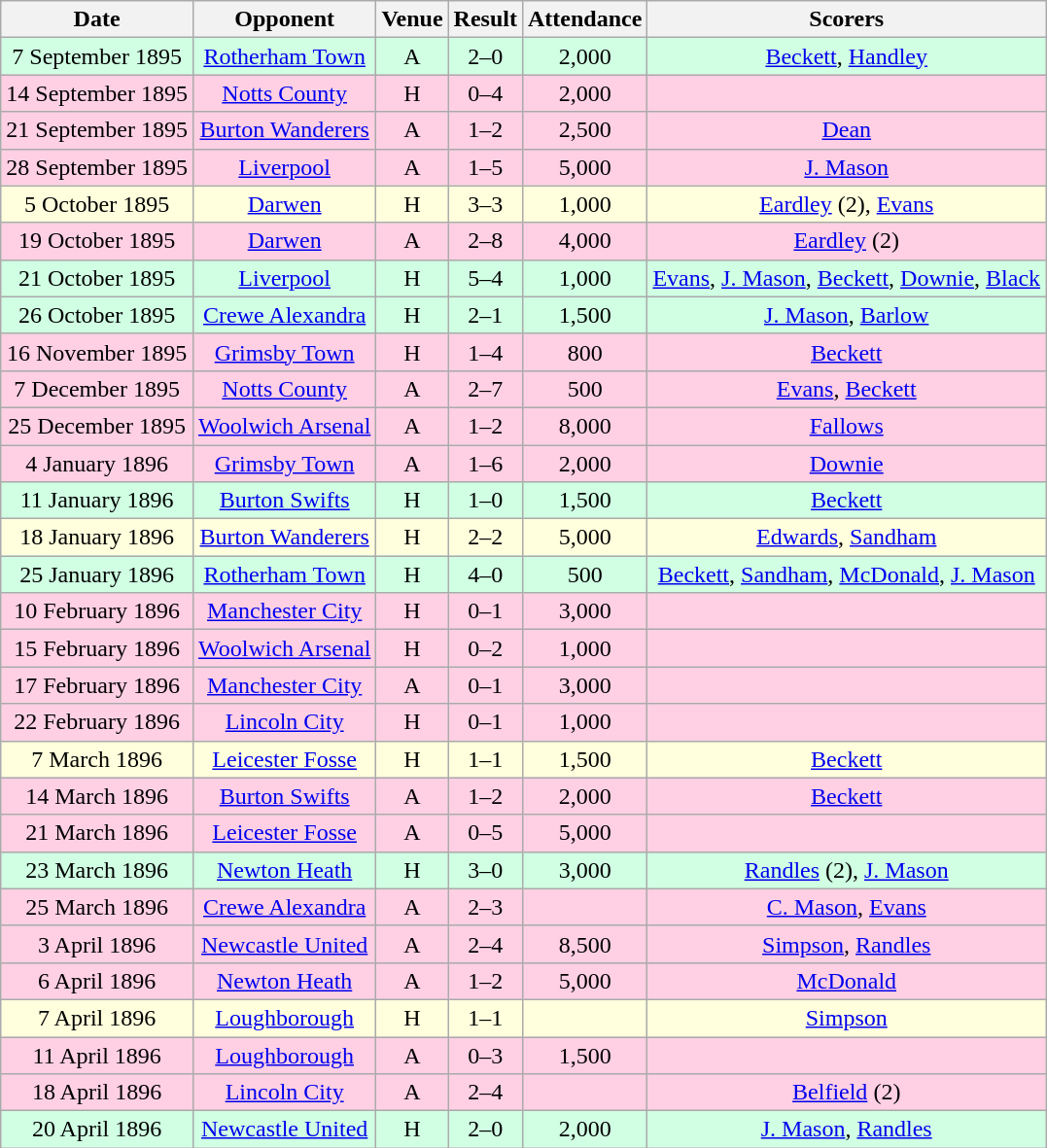<table class="wikitable sortable" style="font-size:100%; text-align:center">
<tr>
<th>Date</th>
<th>Opponent</th>
<th>Venue</th>
<th>Result</th>
<th>Attendance</th>
<th>Scorers</th>
</tr>
<tr style="background-color: #d0ffe3;">
<td>7 September 1895</td>
<td><a href='#'>Rotherham Town</a></td>
<td>A</td>
<td>2–0</td>
<td>2,000</td>
<td><a href='#'>Beckett</a>, <a href='#'>Handley</a></td>
</tr>
<tr style="background-color: #ffd0e3;">
<td>14 September 1895</td>
<td><a href='#'>Notts County</a></td>
<td>H</td>
<td>0–4</td>
<td>2,000</td>
<td></td>
</tr>
<tr style="background-color: #ffd0e3;">
<td>21 September 1895</td>
<td><a href='#'>Burton Wanderers</a></td>
<td>A</td>
<td>1–2</td>
<td>2,500</td>
<td><a href='#'>Dean</a></td>
</tr>
<tr style="background-color: #ffd0e3;">
<td>28 September 1895</td>
<td><a href='#'>Liverpool</a></td>
<td>A</td>
<td>1–5</td>
<td>5,000</td>
<td><a href='#'>J. Mason</a></td>
</tr>
<tr style="background-color: #ffffdd;">
<td>5 October 1895</td>
<td><a href='#'>Darwen</a></td>
<td>H</td>
<td>3–3</td>
<td>1,000</td>
<td><a href='#'>Eardley</a> (2), <a href='#'>Evans</a></td>
</tr>
<tr style="background-color: #ffd0e3;">
<td>19 October 1895</td>
<td><a href='#'>Darwen</a></td>
<td>A</td>
<td>2–8</td>
<td>4,000</td>
<td><a href='#'>Eardley</a> (2)</td>
</tr>
<tr style="background-color: #d0ffe3;">
<td>21 October 1895</td>
<td><a href='#'>Liverpool</a></td>
<td>H</td>
<td>5–4</td>
<td>1,000</td>
<td><a href='#'>Evans</a>, <a href='#'>J. Mason</a>, <a href='#'>Beckett</a>, <a href='#'>Downie</a>, <a href='#'>Black</a></td>
</tr>
<tr style="background-color: #d0ffe3;">
<td>26 October 1895</td>
<td><a href='#'>Crewe Alexandra</a></td>
<td>H</td>
<td>2–1</td>
<td>1,500</td>
<td><a href='#'>J. Mason</a>, <a href='#'>Barlow</a></td>
</tr>
<tr style="background-color: #ffd0e3;">
<td>16 November 1895</td>
<td><a href='#'>Grimsby Town</a></td>
<td>H</td>
<td>1–4</td>
<td>800</td>
<td><a href='#'>Beckett</a></td>
</tr>
<tr style="background-color: #ffd0e3;">
<td>7 December 1895</td>
<td><a href='#'>Notts County</a></td>
<td>A</td>
<td>2–7</td>
<td>500</td>
<td><a href='#'>Evans</a>, <a href='#'>Beckett</a></td>
</tr>
<tr style="background-color: #ffd0e3;">
<td>25 December 1895</td>
<td><a href='#'>Woolwich Arsenal</a></td>
<td>A</td>
<td>1–2</td>
<td>8,000</td>
<td><a href='#'>Fallows</a></td>
</tr>
<tr style="background-color: #ffd0e3;">
<td>4 January 1896</td>
<td><a href='#'>Grimsby Town</a></td>
<td>A</td>
<td>1–6</td>
<td>2,000</td>
<td><a href='#'>Downie</a></td>
</tr>
<tr style="background-color: #d0ffe3;">
<td>11 January 1896</td>
<td><a href='#'>Burton Swifts</a></td>
<td>H</td>
<td>1–0</td>
<td>1,500</td>
<td><a href='#'>Beckett</a></td>
</tr>
<tr style="background-color: #ffffdd;">
<td>18 January 1896</td>
<td><a href='#'>Burton Wanderers</a></td>
<td>H</td>
<td>2–2</td>
<td>5,000</td>
<td><a href='#'>Edwards</a>, <a href='#'>Sandham</a></td>
</tr>
<tr style="background-color: #d0ffe3;">
<td>25 January 1896</td>
<td><a href='#'>Rotherham Town</a></td>
<td>H</td>
<td>4–0</td>
<td>500</td>
<td><a href='#'>Beckett</a>, <a href='#'>Sandham</a>, <a href='#'>McDonald</a>, <a href='#'>J. Mason</a></td>
</tr>
<tr style="background-color: #ffd0e3;">
<td>10 February 1896</td>
<td><a href='#'>Manchester City</a></td>
<td>H</td>
<td>0–1</td>
<td>3,000</td>
<td></td>
</tr>
<tr style="background-color: #ffd0e3;">
<td>15 February 1896</td>
<td><a href='#'>Woolwich Arsenal</a></td>
<td>H</td>
<td>0–2</td>
<td>1,000</td>
<td></td>
</tr>
<tr style="background-color: #ffd0e3;">
<td>17 February 1896</td>
<td><a href='#'>Manchester City</a></td>
<td>A</td>
<td>0–1</td>
<td>3,000</td>
<td></td>
</tr>
<tr style="background-color: #ffd0e3;">
<td>22 February 1896</td>
<td><a href='#'>Lincoln City</a></td>
<td>H</td>
<td>0–1</td>
<td>1,000</td>
<td></td>
</tr>
<tr style="background-color: #ffffdd;">
<td>7 March 1896</td>
<td><a href='#'>Leicester Fosse</a></td>
<td>H</td>
<td>1–1</td>
<td>1,500</td>
<td><a href='#'>Beckett</a></td>
</tr>
<tr style="background-color: #ffd0e3;">
<td>14 March 1896</td>
<td><a href='#'>Burton Swifts</a></td>
<td>A</td>
<td>1–2</td>
<td>2,000</td>
<td><a href='#'>Beckett</a></td>
</tr>
<tr style="background-color: #ffd0e3;">
<td>21 March 1896</td>
<td><a href='#'>Leicester Fosse</a></td>
<td>A</td>
<td>0–5</td>
<td>5,000</td>
<td></td>
</tr>
<tr style="background-color: #d0ffe3;">
<td>23 March 1896</td>
<td><a href='#'>Newton Heath</a></td>
<td>H</td>
<td>3–0</td>
<td>3,000</td>
<td><a href='#'>Randles</a> (2), <a href='#'>J. Mason</a></td>
</tr>
<tr style="background-color: #ffd0e3;">
<td>25 March 1896</td>
<td><a href='#'>Crewe Alexandra</a></td>
<td>A</td>
<td>2–3</td>
<td></td>
<td><a href='#'>C. Mason</a>, <a href='#'>Evans</a></td>
</tr>
<tr style="background-color: #ffd0e3;">
<td>3 April 1896</td>
<td><a href='#'>Newcastle United</a></td>
<td>A</td>
<td>2–4</td>
<td>8,500</td>
<td><a href='#'>Simpson</a>, <a href='#'>Randles</a></td>
</tr>
<tr style="background-color: #ffd0e3;">
<td>6 April 1896</td>
<td><a href='#'>Newton Heath</a></td>
<td>A</td>
<td>1–2</td>
<td>5,000</td>
<td><a href='#'>McDonald</a></td>
</tr>
<tr style="background-color: #ffffdd;">
<td>7 April 1896</td>
<td><a href='#'>Loughborough</a></td>
<td>H</td>
<td>1–1</td>
<td></td>
<td><a href='#'>Simpson</a></td>
</tr>
<tr style="background-color: #ffd0e3;">
<td>11 April 1896</td>
<td><a href='#'>Loughborough</a></td>
<td>A</td>
<td>0–3</td>
<td>1,500</td>
<td></td>
</tr>
<tr style="background-color: #ffd0e3;">
<td>18 April 1896</td>
<td><a href='#'>Lincoln City</a></td>
<td>A</td>
<td>2–4</td>
<td></td>
<td><a href='#'>Belfield</a> (2)</td>
</tr>
<tr style="background-color: #d0ffe3;">
<td>20 April 1896</td>
<td><a href='#'>Newcastle United</a></td>
<td>H</td>
<td>2–0</td>
<td>2,000</td>
<td><a href='#'>J. Mason</a>, <a href='#'>Randles</a></td>
</tr>
</table>
